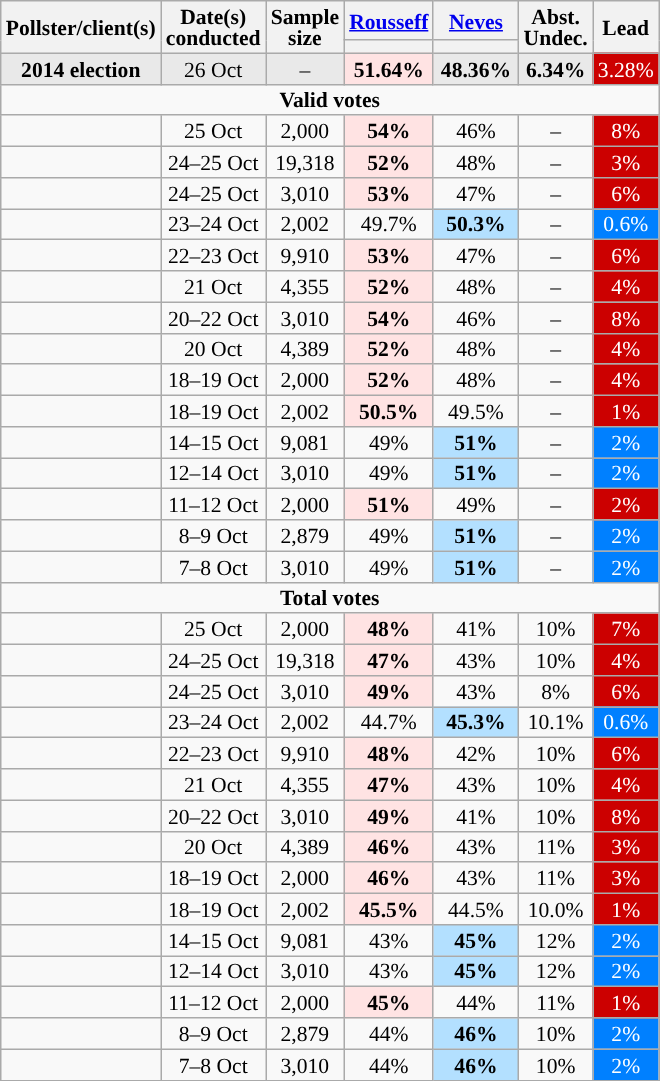<table class="wikitable sortable" style="text-align:center;font-size:90%;line-height:14px;">
<tr>
<th rowspan="2">Pollster/client(s)</th>
<th rowspan="2">Date(s)<br>conducted</th>
<th rowspan="2" data-sort-type="number">Sample<br>size</th>
<th class="unsortable" style="width:50px;"><a href='#'>Rousseff</a><br></th>
<th class="unsortable" style="width:50px;"><a href='#'>Neves</a><br></th>
<th rowspan="2" class="unsortable">Abst.<br>Undec.</th>
<th rowspan="2" data-sort-type="number">Lead</th>
</tr>
<tr>
<th data-sort-type="number" class="sortable" style="background:"></th>
<th data-sort-type="number" class="sortable" style="background:"></th>
</tr>
<tr style="background:#E9E9E9;">
<td><strong>2014 election</strong></td>
<td>26 Oct</td>
<td>–</td>
<td style="background:#FFE3E3"><strong>51.64%</strong></td>
<td><strong>48.36%</strong></td>
<td><strong>6.34%</strong></td>
<td style="background:#CC0000;color:#FFFFFF;">3.28%</td>
</tr>
<tr>
<td colspan="7"><strong>Valid votes</strong></td>
</tr>
<tr>
<td></td>
<td>25 Oct</td>
<td>2,000</td>
<td style="background:#FFE3E3"><strong>54%</strong></td>
<td>46%</td>
<td>–</td>
<td style="background:#CC0000;color:#FFFFFF;">8%</td>
</tr>
<tr>
<td></td>
<td>24–25 Oct</td>
<td>19,318</td>
<td style="background:#FFE3E3"><strong>52%</strong></td>
<td>48%</td>
<td>–</td>
<td style="background:#CC0000;color:#FFFFFF;">3%</td>
</tr>
<tr>
<td></td>
<td>24–25 Oct</td>
<td>3,010</td>
<td style="background:#FFE3E3"><strong>53%</strong></td>
<td>47%</td>
<td>–</td>
<td style="background:#CC0000;color:#FFFFFF;">6%</td>
</tr>
<tr>
<td></td>
<td>23–24 Oct</td>
<td>2,002</td>
<td>49.7%</td>
<td style="background:#B3E0FF"><strong>50.3%</strong></td>
<td>–</td>
<td style="background:#0080FF;color:#FFFFFF;">0.6%</td>
</tr>
<tr>
<td></td>
<td>22–23 Oct</td>
<td>9,910</td>
<td style="background:#FFE3E3"><strong>53%</strong></td>
<td>47%</td>
<td>–</td>
<td style="background:#CC0000;color:#FFFFFF;">6%</td>
</tr>
<tr>
<td></td>
<td>21 Oct</td>
<td>4,355</td>
<td style="background:#FFE3E3"><strong>52%</strong></td>
<td>48%</td>
<td>–</td>
<td style="background:#CC0000;color:#FFFFFF;">4%</td>
</tr>
<tr>
<td></td>
<td>20–22 Oct</td>
<td>3,010</td>
<td style="background:#FFE3E3"><strong>54%</strong></td>
<td>46%</td>
<td>–</td>
<td style="background:#CC0000;color:#FFFFFF;">8%</td>
</tr>
<tr>
<td></td>
<td>20 Oct</td>
<td>4,389</td>
<td style="background:#FFE3E3"><strong>52%</strong></td>
<td>48%</td>
<td>–</td>
<td style="background:#CC0000;color:#FFFFFF;">4%</td>
</tr>
<tr>
<td></td>
<td>18–19 Oct</td>
<td>2,000</td>
<td style="background:#FFE3E3"><strong>52%</strong></td>
<td>48%</td>
<td>–</td>
<td style="background:#CC0000;color:#FFFFFF;">4%</td>
</tr>
<tr>
<td></td>
<td>18–19 Oct</td>
<td>2,002</td>
<td style="background:#FFE3E3"><strong>50.5%</strong></td>
<td>49.5%</td>
<td>–</td>
<td style="background:#CC0000;color:#FFFFFF;">1%</td>
</tr>
<tr>
<td></td>
<td>14–15 Oct</td>
<td>9,081</td>
<td>49%</td>
<td style="background:#B3E0FF"><strong>51%</strong></td>
<td>–</td>
<td style="background:#0080FF;color:#FFFFFF;">2%</td>
</tr>
<tr>
<td></td>
<td>12–14 Oct</td>
<td>3,010</td>
<td>49%</td>
<td style="background:#B3E0FF"><strong>51%</strong></td>
<td>–</td>
<td style="background:#0080FF;color:#FFFFFF;">2%</td>
</tr>
<tr>
<td> </td>
<td>11–12 Oct</td>
<td>2,000</td>
<td style="background:#FFE3E3"><strong>51%</strong></td>
<td>49%</td>
<td>–</td>
<td style="background:#CC0000;color:#FFFFFF;">2%</td>
</tr>
<tr>
<td></td>
<td>8–9 Oct</td>
<td>2,879</td>
<td>49%</td>
<td style="background:#B3E0FF"><strong>51%</strong></td>
<td>–</td>
<td style="background:#0080FF;color:#FFFFFF;">2%</td>
</tr>
<tr>
<td></td>
<td>7–8 Oct</td>
<td>3,010</td>
<td>49%</td>
<td style="background:#B3E0FF"><strong>51%</strong></td>
<td>–</td>
<td style="background:#0080FF;color:#FFFFFF;">2%</td>
</tr>
<tr>
<td colspan="7"><strong>Total votes</strong></td>
</tr>
<tr>
<td></td>
<td>25 Oct</td>
<td>2,000</td>
<td style="background:#FFE3E3"><strong>48%</strong></td>
<td>41%</td>
<td>10%</td>
<td style="background:#CC0000;color:#FFFFFF;">7%</td>
</tr>
<tr>
<td></td>
<td>24–25 Oct</td>
<td>19,318</td>
<td style="background:#FFE3E3"><strong>47%</strong></td>
<td>43%</td>
<td>10%</td>
<td style="background:#CC0000;color:#FFFFFF;">4%</td>
</tr>
<tr>
<td></td>
<td>24–25 Oct</td>
<td>3,010</td>
<td style="background:#FFE3E3"><strong>49%</strong></td>
<td>43%</td>
<td>8%</td>
<td style="background:#CC0000;color:#FFFFFF;">6%</td>
</tr>
<tr>
<td></td>
<td>23–24 Oct</td>
<td>2,002</td>
<td>44.7%</td>
<td style="background:#B3E0FF"><strong>45.3%</strong></td>
<td>10.1%</td>
<td style="background:#0080FF;color:#FFFFFF;">0.6%</td>
</tr>
<tr>
<td></td>
<td>22–23 Oct</td>
<td>9,910</td>
<td style="background:#FFE3E3"><strong>48%</strong></td>
<td>42%</td>
<td>10%</td>
<td style="background:#CC0000;color:#FFFFFF;">6%</td>
</tr>
<tr>
<td></td>
<td>21 Oct</td>
<td>4,355</td>
<td style="background:#FFE3E3"><strong>47%</strong></td>
<td>43%</td>
<td>10%</td>
<td style="background:#CC0000;color:#FFFFFF;">4%</td>
</tr>
<tr>
<td></td>
<td>20–22 Oct</td>
<td>3,010</td>
<td style="background:#FFE3E3"><strong>49%</strong></td>
<td>41%</td>
<td>10%</td>
<td style="background:#CC0000;color:#FFFFFF;">8%</td>
</tr>
<tr>
<td></td>
<td>20 Oct</td>
<td>4,389</td>
<td style="background:#FFE3E3"><strong>46%</strong></td>
<td>43%</td>
<td>11%</td>
<td style="background:#CC0000;color:#FFFFFF;">3%</td>
</tr>
<tr>
<td></td>
<td>18–19 Oct</td>
<td>2,000</td>
<td style="background:#FFE3E3"><strong>46%</strong></td>
<td>43%</td>
<td>11%</td>
<td style="background:#CC0000;color:#FFFFFF;">3%</td>
</tr>
<tr>
<td></td>
<td>18–19 Oct</td>
<td>2,002</td>
<td style="background:#FFE3E3"><strong>45.5%</strong></td>
<td>44.5%</td>
<td>10.0%</td>
<td style="background:#CC0000;color:#FFFFFF;">1%</td>
</tr>
<tr>
<td></td>
<td>14–15 Oct</td>
<td>9,081</td>
<td>43%</td>
<td style="background:#B3E0FF"><strong>45%</strong></td>
<td>12%</td>
<td style="background:#0080FF;color:#FFFFFF;">2%</td>
</tr>
<tr>
<td></td>
<td>12–14 Oct</td>
<td>3,010</td>
<td>43%</td>
<td style="background:#B3E0FF"><strong>45%</strong></td>
<td>12%</td>
<td style="background:#0080FF;color:#FFFFFF;">2%</td>
</tr>
<tr>
<td> </td>
<td>11–12 Oct</td>
<td>2,000</td>
<td style="background:#FFE3E3"><strong>45%</strong></td>
<td>44%</td>
<td>11%</td>
<td style="background:#CC0000;color:#FFFFFF;">1%</td>
</tr>
<tr>
<td></td>
<td>8–9 Oct</td>
<td>2,879</td>
<td>44%</td>
<td style="background:#B3E0FF"><strong>46%</strong></td>
<td>10%</td>
<td style="background:#0080FF;color:#FFFFFF;">2%</td>
</tr>
<tr>
<td></td>
<td>7–8 Oct</td>
<td>3,010</td>
<td>44%</td>
<td style="background:#B3E0FF"><strong>46%</strong></td>
<td>10%</td>
<td style="background:#0080FF;color:#FFFFFF;">2%</td>
</tr>
</table>
